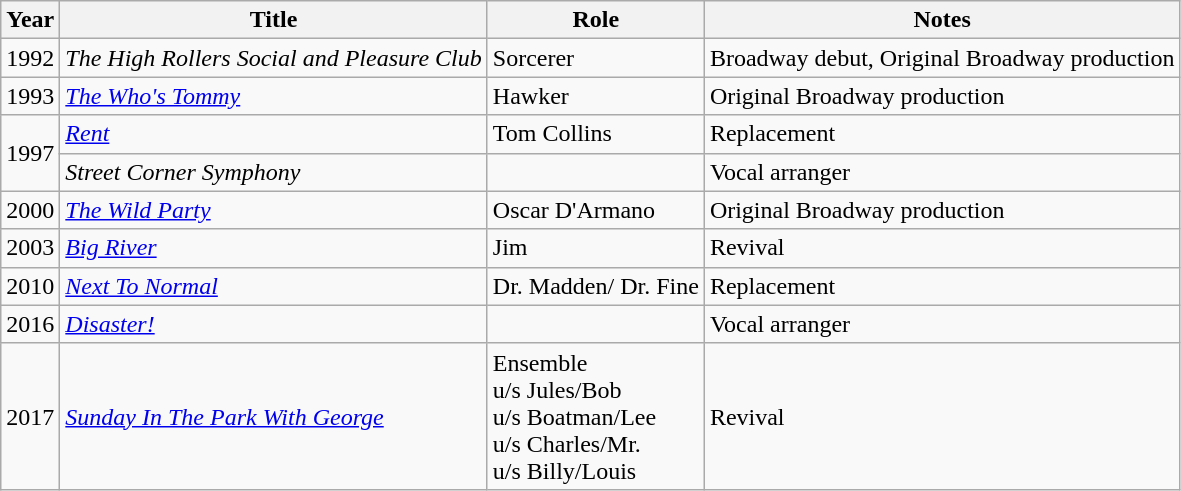<table class="wikitable">
<tr>
<th>Year</th>
<th>Title</th>
<th>Role</th>
<th>Notes</th>
</tr>
<tr>
<td>1992</td>
<td><em>The High Rollers Social and Pleasure Club</em></td>
<td>Sorcerer</td>
<td>Broadway debut, Original Broadway production</td>
</tr>
<tr>
<td>1993</td>
<td><em><a href='#'>The Who's Tommy</a></em></td>
<td>Hawker</td>
<td>Original Broadway production</td>
</tr>
<tr>
<td rowspan="2">1997</td>
<td><a href='#'><em>Rent</em></a></td>
<td>Tom Collins</td>
<td>Replacement</td>
</tr>
<tr>
<td><em>Street Corner Symphony</em></td>
<td></td>
<td>Vocal arranger</td>
</tr>
<tr>
<td>2000</td>
<td><a href='#'><em>The Wild Party</em></a></td>
<td>Oscar D'Armano</td>
<td>Original Broadway production</td>
</tr>
<tr>
<td>2003</td>
<td><a href='#'><em>Big River</em></a></td>
<td>Jim</td>
<td>Revival</td>
</tr>
<tr>
<td>2010</td>
<td><em><a href='#'>Next To Normal</a></em></td>
<td>Dr. Madden/ Dr. Fine</td>
<td>Replacement</td>
</tr>
<tr>
<td>2016</td>
<td><a href='#'><em>Disaster!</em></a></td>
<td></td>
<td>Vocal arranger</td>
</tr>
<tr>
<td>2017</td>
<td><em><a href='#'>Sunday In The Park With George</a></em></td>
<td>Ensemble<br>u/s Jules/Bob<br>u/s Boatman/Lee<br>u/s Charles/Mr.<br>u/s Billy/Louis</td>
<td>Revival</td>
</tr>
</table>
